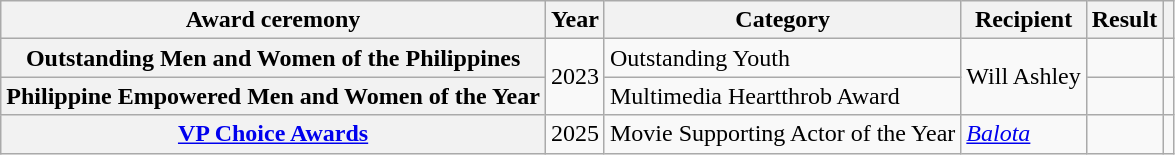<table class="wikitable sortable plainrowheaders">
<tr>
<th scope="col">Award ceremony</th>
<th scope="col">Year</th>
<th scope="col">Category</th>
<th scope="col">Recipient</th>
<th scope="col">Result</th>
<th scope="col" class="unsortable"></th>
</tr>
<tr>
<th scope="row">Outstanding Men and Women of the Philippines</th>
<td rowspan="2">2023</td>
<td>Outstanding Youth</td>
<td rowspan="2">Will Ashley</td>
<td></td>
<td style="text-align:center"></td>
</tr>
<tr>
<th scope="row">Philippine Empowered Men and Women of the Year</th>
<td>Multimedia Heartthrob Award</td>
<td></td>
<td style="text-align:center"></td>
</tr>
<tr>
<th scope="row"><a href='#'>VP Choice Awards</a></th>
<td>2025</td>
<td>Movie Supporting Actor of the Year</td>
<td><em><a href='#'>Balota</a></em></td>
<td></td>
<td style="text-align:center"></td>
</tr>
</table>
